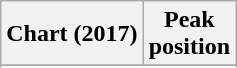<table class="wikitable sortable plainrowheaders" style="text-align:center">
<tr>
<th scope="col">Chart (2017)</th>
<th scope="col">Peak<br> position</th>
</tr>
<tr>
</tr>
<tr>
</tr>
<tr>
</tr>
<tr>
</tr>
<tr>
</tr>
<tr>
</tr>
<tr>
</tr>
<tr>
</tr>
</table>
